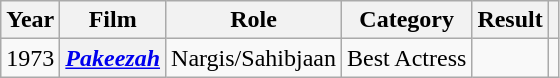<table class="wikitable plainrowheaders sortable">
<tr>
<th scope="col">Year</th>
<th scope="col">Film</th>
<th scope="col">Role</th>
<th scope="col">Category</th>
<th scope="col">Result</th>
<th scope="col" class="unsortable"></th>
</tr>
<tr>
<td>1973</td>
<th scope="row"><em><a href='#'>Pakeezah</a></em></th>
<td>Nargis/Sahibjaan</td>
<td>Best Actress</td>
<td></td>
<td style="text-align:center;" rowspan="2"></td>
</tr>
</table>
